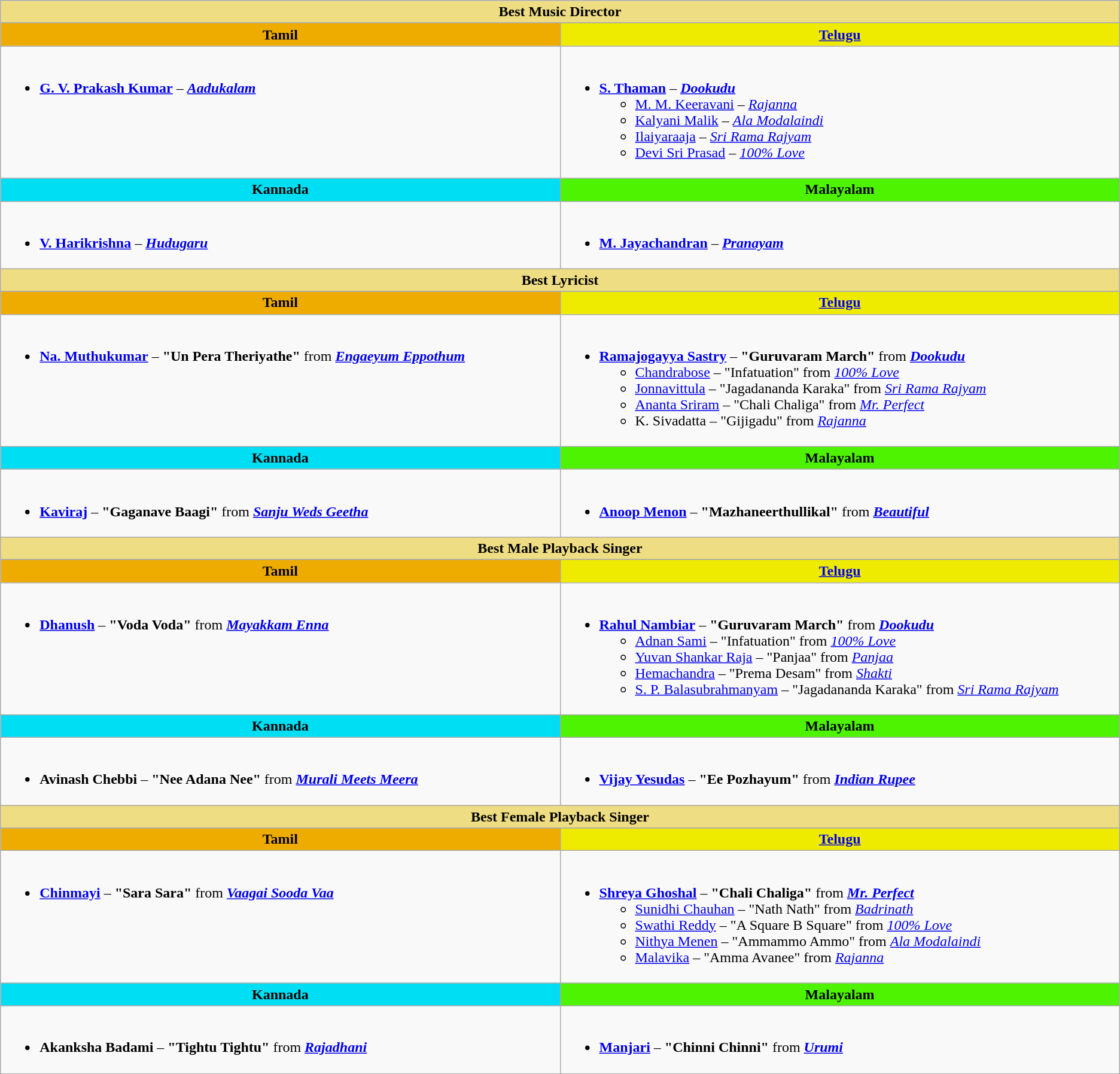<table class="wikitable" |>
<tr>
<th rowspan="1" colspan="2" style="background:#EEDD82;width: 3000px;" !align="center"><strong>Best Music Director</strong></th>
</tr>
<tr>
</tr>
<tr>
<th style="background:#efac00;width: 50%" !align="center">Tamil</th>
<th style="background:#efeb00;" !align="center"><a href='#'>Telugu</a></th>
</tr>
<tr>
<td valign="top"><br><ul><li><strong><a href='#'>G. V. Prakash Kumar</a></strong> – <strong><em><a href='#'>Aadukalam</a></em></strong></li></ul></td>
<td valign="top"><br><ul><li><strong><a href='#'>S. Thaman</a></strong> – <strong><em><a href='#'>Dookudu</a></em></strong><ul><li><a href='#'>M. M. Keeravani</a> – <em><a href='#'>Rajanna</a></em></li><li><a href='#'>Kalyani Malik</a> – <em><a href='#'>Ala Modalaindi</a></em></li><li><a href='#'>Ilaiyaraaja</a> – <em><a href='#'>Sri Rama Rajyam</a></em></li><li><a href='#'>Devi Sri Prasad</a> – <em><a href='#'>100% Love</a></em></li></ul></li></ul></td>
</tr>
<tr>
<th style="background:#00def3;" ! align="center">Kannada</th>
<th style="background:#4df300;" ! align="center">Malayalam</th>
</tr>
<tr>
<td><br><ul><li><strong><a href='#'>V. Harikrishna</a></strong> – <strong><em><a href='#'>Hudugaru</a></em></strong></li></ul></td>
<td><br><ul><li><strong><a href='#'>M. Jayachandran</a></strong> – <strong><em><a href='#'>Pranayam</a></em></strong></li></ul></td>
</tr>
<tr>
<th rowspan="1" colspan="2" style="background:#EEDD82;" !align="center"><strong>Best Lyricist</strong></th>
</tr>
<tr>
</tr>
<tr>
<th style="background:#efac00;" !align="center">Tamil</th>
<th style="background:#efeb00;" !align="center"><a href='#'>Telugu</a></th>
</tr>
<tr>
<td valign="top"><br><ul><li><strong><a href='#'>Na. Muthukumar</a></strong> – <strong>"Un Pera Theriyathe"</strong> from <strong><em><a href='#'>Engaeyum Eppothum</a></em></strong></li></ul></td>
<td valign="top"><br><ul><li><strong><a href='#'>Ramajogayya Sastry</a></strong> – <strong>"Guruvaram March"</strong> from <strong><em><a href='#'>Dookudu</a></em></strong><ul><li><a href='#'>Chandrabose</a> – "Infatuation" from <em><a href='#'>100% Love</a></em></li><li><a href='#'>Jonnavittula</a> – "Jagadananda Karaka" from <em><a href='#'>Sri Rama Rajyam</a></em></li><li><a href='#'>Ananta Sriram</a> – "Chali Chaliga" from <em><a href='#'>Mr. Perfect</a></em></li><li>K. Sivadatta – "Gijigadu" from <em><a href='#'>Rajanna</a></em></li></ul></li></ul></td>
</tr>
<tr>
<th style="background:#00def3;" ! align="center">Kannada</th>
<th style="background:#4df300;" ! align="center">Malayalam</th>
</tr>
<tr>
<td><br><ul><li><strong><a href='#'>Kaviraj</a></strong> – <strong>"Gaganave Baagi"</strong> from <strong><em><a href='#'>Sanju Weds Geetha</a></em></strong></li></ul></td>
<td><br><ul><li><strong><a href='#'>Anoop Menon</a></strong> – <strong>"Mazhaneerthullikal"</strong> from <strong><em><a href='#'>Beautiful</a></em></strong></li></ul></td>
</tr>
<tr>
<th rowspan="1" colspan="2" style="background:#EEDD82;" !align="center"><strong>Best Male Playback Singer</strong></th>
</tr>
<tr>
</tr>
<tr>
<th style="background:#efac00;" !align="center">Tamil</th>
<th style="background:#efeb00;" !align="center"><a href='#'>Telugu</a></th>
</tr>
<tr>
<td valign="top"><br><ul><li><strong><a href='#'>Dhanush</a></strong> – <strong>"Voda Voda"</strong> from <strong><em><a href='#'>Mayakkam Enna</a></em></strong></li></ul></td>
<td valign="top"><br><ul><li><strong><a href='#'>Rahul Nambiar</a></strong> – <strong>"Guruvaram March"</strong> from <strong><em><a href='#'>Dookudu</a></em></strong><ul><li><a href='#'>Adnan Sami</a> – "Infatuation" from <em><a href='#'>100% Love</a></em></li><li><a href='#'>Yuvan Shankar Raja</a> – "Panjaa" from <em><a href='#'>Panjaa</a></em></li><li><a href='#'>Hemachandra</a> – "Prema Desam" from <em><a href='#'>Shakti</a></em></li><li><a href='#'>S. P. Balasubrahmanyam</a> – "Jagadananda Karaka" from <em><a href='#'>Sri Rama Rajyam</a></em></li></ul></li></ul></td>
</tr>
<tr>
<th style="background:#00def3;" ! align="center">Kannada</th>
<th style="background:#4df300;" ! align="center">Malayalam</th>
</tr>
<tr>
<td><br><ul><li><strong>Avinash Chebbi</strong> – <strong>"Nee Adana Nee"</strong> from <strong><em><a href='#'>Murali Meets Meera</a></em></strong></li></ul></td>
<td><br><ul><li><strong><a href='#'>Vijay Yesudas</a></strong> – <strong>"Ee Pozhayum"</strong> from <strong><em><a href='#'>Indian Rupee</a></em></strong></li></ul></td>
</tr>
<tr>
<th rowspan="1" colspan="2" style="background:#EEDD82;" !align="center"><strong>Best Female Playback Singer</strong></th>
</tr>
<tr>
</tr>
<tr>
<th style="background:#efac00;" !align="center">Tamil</th>
<th style="background:#efeb00;" !align="center"><a href='#'>Telugu</a></th>
</tr>
<tr>
<td valign="top"><br><ul><li><strong><a href='#'>Chinmayi</a></strong> – <strong>"Sara Sara"</strong> from <strong><em><a href='#'>Vaagai Sooda Vaa</a></em></strong></li></ul></td>
<td valign="top"><br><ul><li><strong><a href='#'>Shreya Ghoshal</a></strong> – <strong>"Chali Chaliga"</strong> from <strong><em><a href='#'>Mr. Perfect</a></em></strong><ul><li><a href='#'>Sunidhi Chauhan</a> – "Nath Nath" from <em><a href='#'>Badrinath</a></em></li><li><a href='#'>Swathi Reddy</a> – "A Square B Square" from <em><a href='#'>100% Love</a></em></li><li><a href='#'>Nithya Menen</a> – "Ammammo Ammo" from <em><a href='#'>Ala Modalaindi</a></em></li><li><a href='#'>Malavika</a> – "Amma Avanee" from <em><a href='#'>Rajanna</a></em></li></ul></li></ul></td>
</tr>
<tr>
<th style="background:#00def3;" ! align="center">Kannada</th>
<th style="background:#4df300;" ! align="center">Malayalam</th>
</tr>
<tr>
<td><br><ul><li><strong>Akanksha Badami</strong> – <strong>"Tightu Tightu"</strong> from <strong><em><a href='#'>Rajadhani</a></em></strong></li></ul></td>
<td><br><ul><li><strong><a href='#'>Manjari</a></strong> – <strong>"Chinni Chinni"</strong> from <strong><em><a href='#'>Urumi</a></em></strong></li></ul></td>
</tr>
</table>
